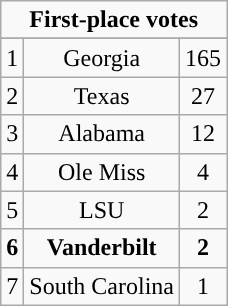<table class="wikitable">
<tr align="center">
<td align="center" Colspan="3"><strong>First-place votes</strong></td>
</tr>
<tr align="center">
</tr>
<tr align="center">
<td>1</td>
<td>Georgia</td>
<td>165</td>
</tr>
<tr align="center">
<td>2</td>
<td>Texas</td>
<td>27</td>
</tr>
<tr align="center">
<td>3</td>
<td>Alabama</td>
<td>12</td>
</tr>
<tr align="center">
<td>4</td>
<td>Ole Miss</td>
<td>4</td>
</tr>
<tr align="center">
<td>5</td>
<td>LSU</td>
<td>2</td>
</tr>
<tr align="center">
<td style=><strong>6</strong></td>
<td><strong>Vanderbilt</strong></td>
<td style=><strong>2</strong></td>
</tr>
<tr align="center">
<td>7</td>
<td>South Carolina</td>
<td>1</td>
</tr>
</table>
